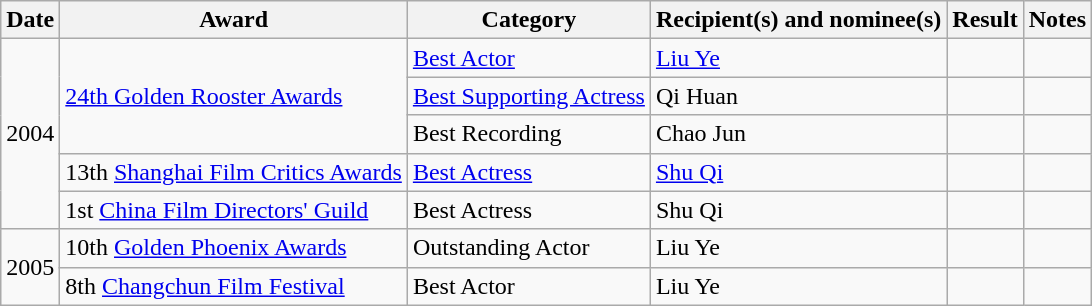<table class="wikitable">
<tr>
<th>Date</th>
<th>Award</th>
<th>Category</th>
<th>Recipient(s) and nominee(s)</th>
<th>Result</th>
<th>Notes</th>
</tr>
<tr>
<td rowspan="5">2004</td>
<td rowspan="3"><a href='#'>24th Golden Rooster Awards</a></td>
<td><a href='#'>Best Actor</a></td>
<td><a href='#'>Liu Ye</a></td>
<td></td>
<td></td>
</tr>
<tr>
<td><a href='#'>Best Supporting Actress</a></td>
<td>Qi Huan</td>
<td></td>
<td></td>
</tr>
<tr>
<td>Best Recording</td>
<td>Chao Jun</td>
<td></td>
<td></td>
</tr>
<tr>
<td>13th <a href='#'>Shanghai Film Critics Awards</a></td>
<td><a href='#'>Best Actress</a></td>
<td><a href='#'>Shu Qi</a></td>
<td></td>
<td></td>
</tr>
<tr>
<td>1st <a href='#'>China Film Directors' Guild</a></td>
<td>Best Actress</td>
<td>Shu Qi</td>
<td></td>
<td></td>
</tr>
<tr>
<td rowspan="2">2005</td>
<td>10th <a href='#'>Golden Phoenix Awards</a></td>
<td>Outstanding Actor</td>
<td>Liu Ye</td>
<td></td>
<td></td>
</tr>
<tr>
<td>8th <a href='#'>Changchun Film Festival</a></td>
<td>Best Actor</td>
<td>Liu Ye</td>
<td></td>
<td></td>
</tr>
</table>
